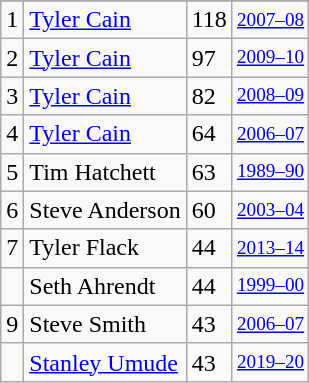<table class="wikitable">
<tr>
</tr>
<tr>
<td>1</td>
<td><a href='#'>Tyler Cain</a></td>
<td>118</td>
<td style="font-size:80%;"><a href='#'>2007–08</a></td>
</tr>
<tr>
<td>2</td>
<td><a href='#'>Tyler Cain</a></td>
<td>97</td>
<td style="font-size:80%;"><a href='#'>2009–10</a></td>
</tr>
<tr>
<td>3</td>
<td><a href='#'>Tyler Cain</a></td>
<td>82</td>
<td style="font-size:80%;"><a href='#'>2008–09</a></td>
</tr>
<tr>
<td>4</td>
<td><a href='#'>Tyler Cain</a></td>
<td>64</td>
<td style="font-size:80%;"><a href='#'>2006–07</a></td>
</tr>
<tr>
<td>5</td>
<td>Tim Hatchett</td>
<td>63</td>
<td style="font-size:80%;"><a href='#'>1989–90</a></td>
</tr>
<tr>
<td>6</td>
<td>Steve Anderson</td>
<td>60</td>
<td style="font-size:80%;"><a href='#'>2003–04</a></td>
</tr>
<tr>
<td>7</td>
<td>Tyler Flack</td>
<td>44</td>
<td style="font-size:80%;"><a href='#'>2013–14</a></td>
</tr>
<tr>
<td></td>
<td>Seth Ahrendt</td>
<td>44</td>
<td style="font-size:80%;"><a href='#'>1999–00</a></td>
</tr>
<tr>
<td>9</td>
<td>Steve Smith</td>
<td>43</td>
<td style="font-size:80%;"><a href='#'>2006–07</a></td>
</tr>
<tr>
<td></td>
<td><a href='#'>Stanley Umude</a></td>
<td>43</td>
<td style="font-size:80%;"><a href='#'>2019–20</a></td>
</tr>
</table>
